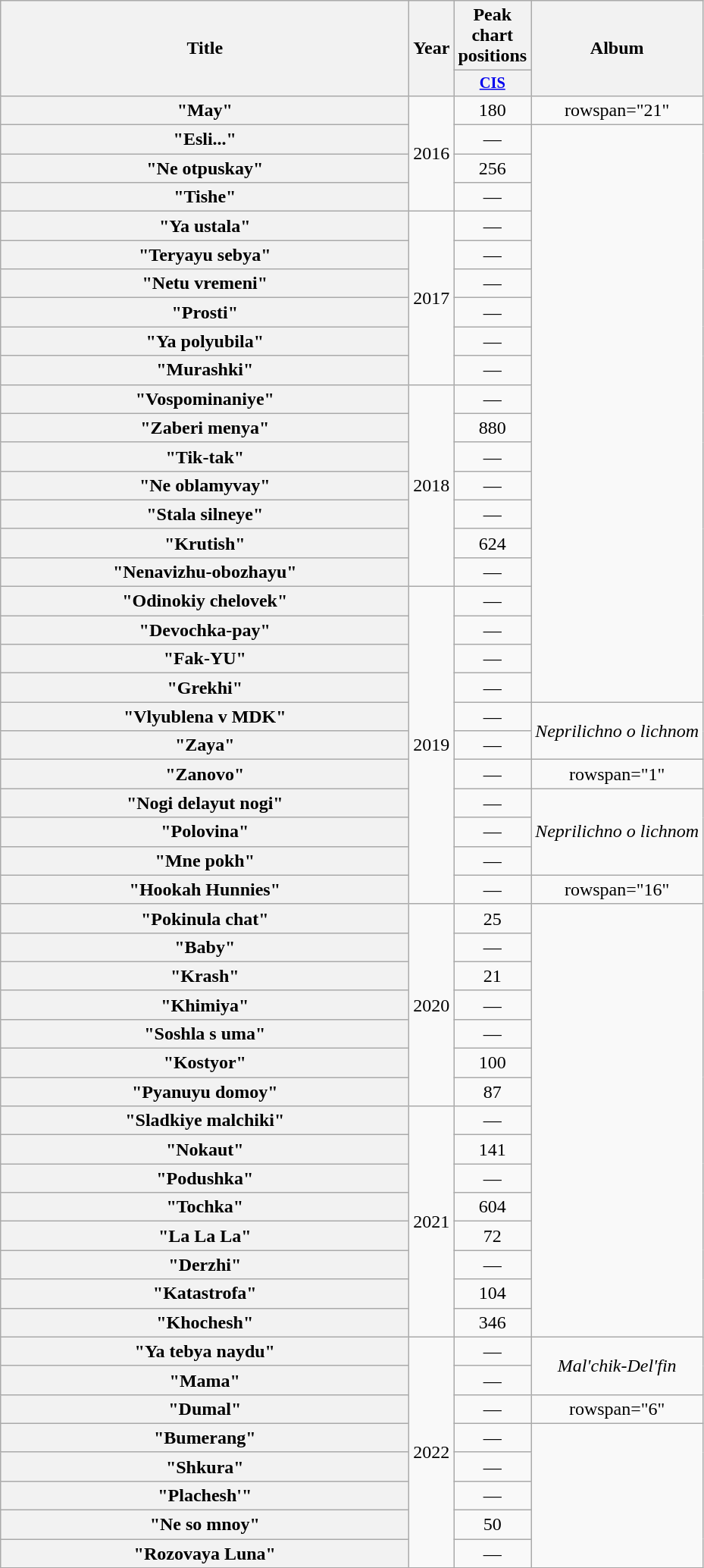<table class="wikitable plainrowheaders" style="text-align:center;">
<tr>
<th scope="col" rowspan="2" style="width:22em;">Title</th>
<th scope="col" rowspan="2" style="width:1em;">Year</th>
<th scope="col" colspan="1">Peak chart positions</th>
<th scope="col" rowspan="2">Album</th>
</tr>
<tr>
<th scope="col" style="width:3em;font-size:85%;"><a href='#'>CIS</a><br></th>
</tr>
<tr>
<th scope="row">"May"</th>
<td rowspan=4>2016</td>
<td>180</td>
<td>rowspan="21" </td>
</tr>
<tr>
<th scope="row">"Esli..."<br></th>
<td>—</td>
</tr>
<tr>
<th scope="row">"Ne otpuskay"</th>
<td>256</td>
</tr>
<tr>
<th scope="row">"Tishe"</th>
<td>—</td>
</tr>
<tr>
<th scope="row">"Ya ustala"</th>
<td rowspan=6>2017</td>
<td>—</td>
</tr>
<tr>
<th scope="row">"Teryayu sebya"<br></th>
<td>—</td>
</tr>
<tr>
<th scope="row">"Netu vremeni"</th>
<td>—</td>
</tr>
<tr>
<th scope="row">"Prosti"</th>
<td>—</td>
</tr>
<tr>
<th scope="row">"Ya polyubila"</th>
<td>—</td>
</tr>
<tr>
<th scope="row">"Murashki"</th>
<td>—</td>
</tr>
<tr>
<th scope="row">"Vospominaniye"</th>
<td rowspan=7>2018</td>
<td>—</td>
</tr>
<tr>
<th scope="row">"Zaberi menya"</th>
<td>880</td>
</tr>
<tr>
<th scope="row">"Tik-tak"</th>
<td>—</td>
</tr>
<tr>
<th scope="row">"Ne oblamyvay"</th>
<td>—</td>
</tr>
<tr>
<th scope="row">"Stala silneye"</th>
<td>—</td>
</tr>
<tr>
<th scope="row">"Krutish"</th>
<td>624</td>
</tr>
<tr>
<th scope="row">"Nenavizhu-obozhayu"</th>
<td>—</td>
</tr>
<tr>
<th scope="row">"Odinokiy chelovek"</th>
<td rowspan=11>2019</td>
<td>—</td>
</tr>
<tr>
<th scope="row">"Devochka-pay"<br></th>
<td>—</td>
</tr>
<tr>
<th scope="row">"Fak-YU"<br></th>
<td>—</td>
</tr>
<tr>
<th scope="row">"Grekhi"<br></th>
<td>—</td>
</tr>
<tr>
<th scope="row">"Vlyublena v MDK"</th>
<td>—</td>
<td rowspan="2"><em>Neprilichno o lichnom</em></td>
</tr>
<tr>
<th scope="row">"Zaya"</th>
<td>—</td>
</tr>
<tr>
<th scope="row">"Zanovo"</th>
<td>—</td>
<td>rowspan="1" </td>
</tr>
<tr>
<th scope="row">"Nogi delayut nogi"</th>
<td>—</td>
<td rowspan="3"><em>Neprilichno o lichnom</em></td>
</tr>
<tr>
<th scope="row">"Polovina"</th>
<td>—</td>
</tr>
<tr>
<th scope="row">"Mne pokh"<br></th>
<td>—</td>
</tr>
<tr>
<th scope="row">"Hookah Hunnies"<br></th>
<td>—</td>
<td>rowspan="16" </td>
</tr>
<tr>
<th scope="row">"Pokinula chat"</th>
<td rowspan=7>2020</td>
<td>25</td>
</tr>
<tr>
<th scope="row">"Baby"</th>
<td>—</td>
</tr>
<tr>
<th scope="row">"Krash"<br></th>
<td>21</td>
</tr>
<tr>
<th scope="row">"Khimiya"</th>
<td>—</td>
</tr>
<tr>
<th scope="row">"Soshla s uma"</th>
<td>—</td>
</tr>
<tr>
<th scope="row">"Kostyor"<br></th>
<td>100</td>
</tr>
<tr>
<th scope="row">"Pyanuyu domoy"</th>
<td>87</td>
</tr>
<tr>
<th scope="row">"Sladkiye malchiki"</th>
<td rowspan=8>2021</td>
<td>—</td>
</tr>
<tr>
<th scope="row">"Nokaut"<br></th>
<td>141</td>
</tr>
<tr>
<th scope="row">"Podushka"</th>
<td>—</td>
</tr>
<tr>
<th scope="row">"Tochka"</th>
<td>604</td>
</tr>
<tr>
<th scope="row">"La La La"</th>
<td>72</td>
</tr>
<tr>
<th scope="row">"Derzhi"<br></th>
<td>—</td>
</tr>
<tr>
<th scope="row">"Katastrofa"</th>
<td>104</td>
</tr>
<tr>
<th scope="row">"Khochesh"<br></th>
<td>346</td>
</tr>
<tr>
<th scope="row">"Ya tebya naydu"</th>
<td rowspan="8">2022</td>
<td>—</td>
<td rowspan="2"><em>Mal'chik-Del'fin</em></td>
</tr>
<tr>
<th scope="row">"Mama"</th>
<td>—</td>
</tr>
<tr>
<th scope="row">"Dumal"<br></th>
<td>—</td>
<td>rowspan="6" </td>
</tr>
<tr>
<th scope="row">"Bumerang"</th>
<td>—</td>
</tr>
<tr>
<th scope="row">"Shkura"<br></th>
<td>—</td>
</tr>
<tr>
<th scope="row">"Plachesh'"</th>
<td>—</td>
</tr>
<tr>
<th scope="row">"Ne so mnoy"</th>
<td>50</td>
</tr>
<tr>
<th scope="row">"Rozovaya Luna"<br></th>
<td>—</td>
</tr>
<tr>
</tr>
</table>
